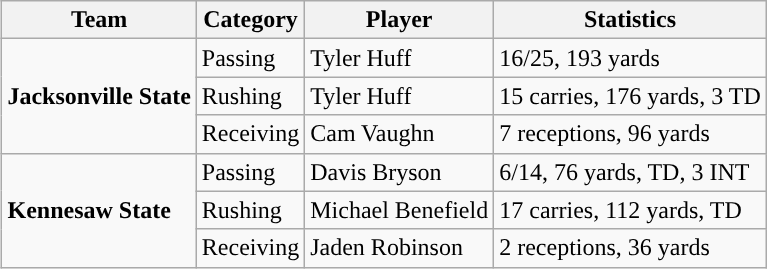<table class="wikitable" style="float: right;">
<tr>
<th>Team</th>
<th>Category</th>
<th>Player</th>
<th>Statistics</th>
</tr>
<tr>
<td rowspan=3><strong>Jacksonville State</strong></td>
<td>Passing</td>
<td>Tyler Huff</td>
<td>16/25, 193 yards</td>
</tr>
<tr>
<td>Rushing</td>
<td>Tyler Huff</td>
<td>15 carries, 176 yards, 3 TD</td>
</tr>
<tr>
<td>Receiving</td>
<td>Cam Vaughn</td>
<td>7 receptions, 96 yards</td>
</tr>
<tr>
<td rowspan=3><strong>Kennesaw State</strong></td>
<td>Passing</td>
<td>Davis Bryson</td>
<td>6/14, 76 yards, TD, 3 INT</td>
</tr>
<tr>
<td>Rushing</td>
<td>Michael Benefield</td>
<td>17 carries, 112 yards, TD</td>
</tr>
<tr>
<td>Receiving</td>
<td>Jaden Robinson</td>
<td>2 receptions, 36 yards</td>
</tr>
</table>
